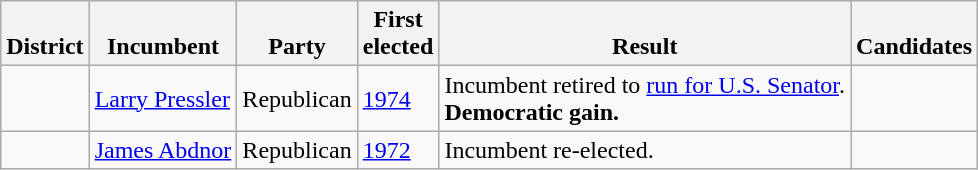<table class=wikitable>
<tr valign=bottom>
<th>District</th>
<th>Incumbent</th>
<th>Party</th>
<th>First<br>elected</th>
<th>Result</th>
<th>Candidates</th>
</tr>
<tr>
<td></td>
<td><a href='#'>Larry Pressler</a></td>
<td>Republican</td>
<td><a href='#'>1974</a></td>
<td>Incumbent retired to <a href='#'>run for U.S. Senator</a>.<br><strong>Democratic gain.</strong></td>
<td nowrap></td>
</tr>
<tr>
<td></td>
<td><a href='#'>James Abdnor</a></td>
<td>Republican</td>
<td><a href='#'>1972</a></td>
<td>Incumbent re-elected.</td>
<td nowrap></td>
</tr>
</table>
